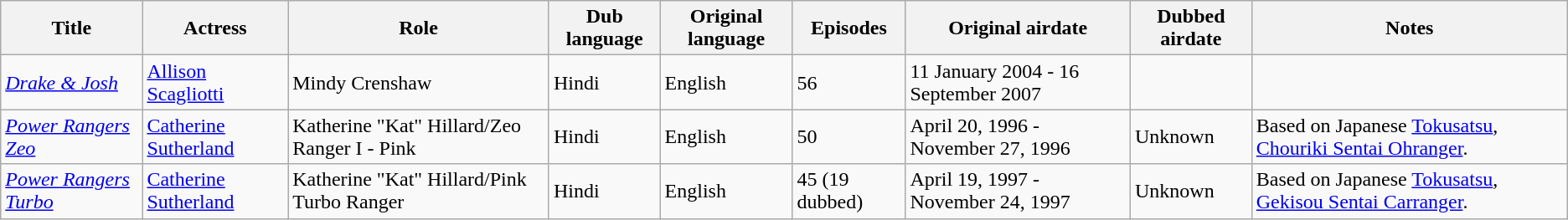<table class="wikitable">
<tr>
<th>Title</th>
<th>Actress</th>
<th>Role</th>
<th>Dub language</th>
<th>Original language</th>
<th>Episodes</th>
<th>Original airdate</th>
<th>Dubbed airdate</th>
<th>Notes</th>
</tr>
<tr>
<td><em><a href='#'>Drake & Josh</a></em></td>
<td><a href='#'>Allison Scagliotti</a></td>
<td>Mindy Crenshaw</td>
<td>Hindi</td>
<td>English</td>
<td>56</td>
<td>11 January 2004 - 16 September 2007</td>
<td></td>
<td></td>
</tr>
<tr>
<td><em><a href='#'>Power Rangers Zeo</a></em></td>
<td><a href='#'>Catherine Sutherland</a></td>
<td>Katherine "Kat" Hillard/Zeo Ranger I - Pink</td>
<td>Hindi</td>
<td>English</td>
<td>50</td>
<td>April 20, 1996 - November 27, 1996</td>
<td>Unknown</td>
<td>Based on Japanese <a href='#'>Tokusatsu</a>, <a href='#'>Chouriki Sentai Ohranger</a>.</td>
</tr>
<tr>
<td><em><a href='#'>Power Rangers Turbo</a></em></td>
<td><a href='#'>Catherine Sutherland</a></td>
<td>Katherine "Kat" Hillard/Pink Turbo Ranger</td>
<td>Hindi</td>
<td>English</td>
<td>45 (19 dubbed)</td>
<td>April 19, 1997 - November 24, 1997</td>
<td>Unknown</td>
<td>Based on Japanese <a href='#'>Tokusatsu</a>, <a href='#'>Gekisou Sentai Carranger</a>.</td>
</tr>
</table>
